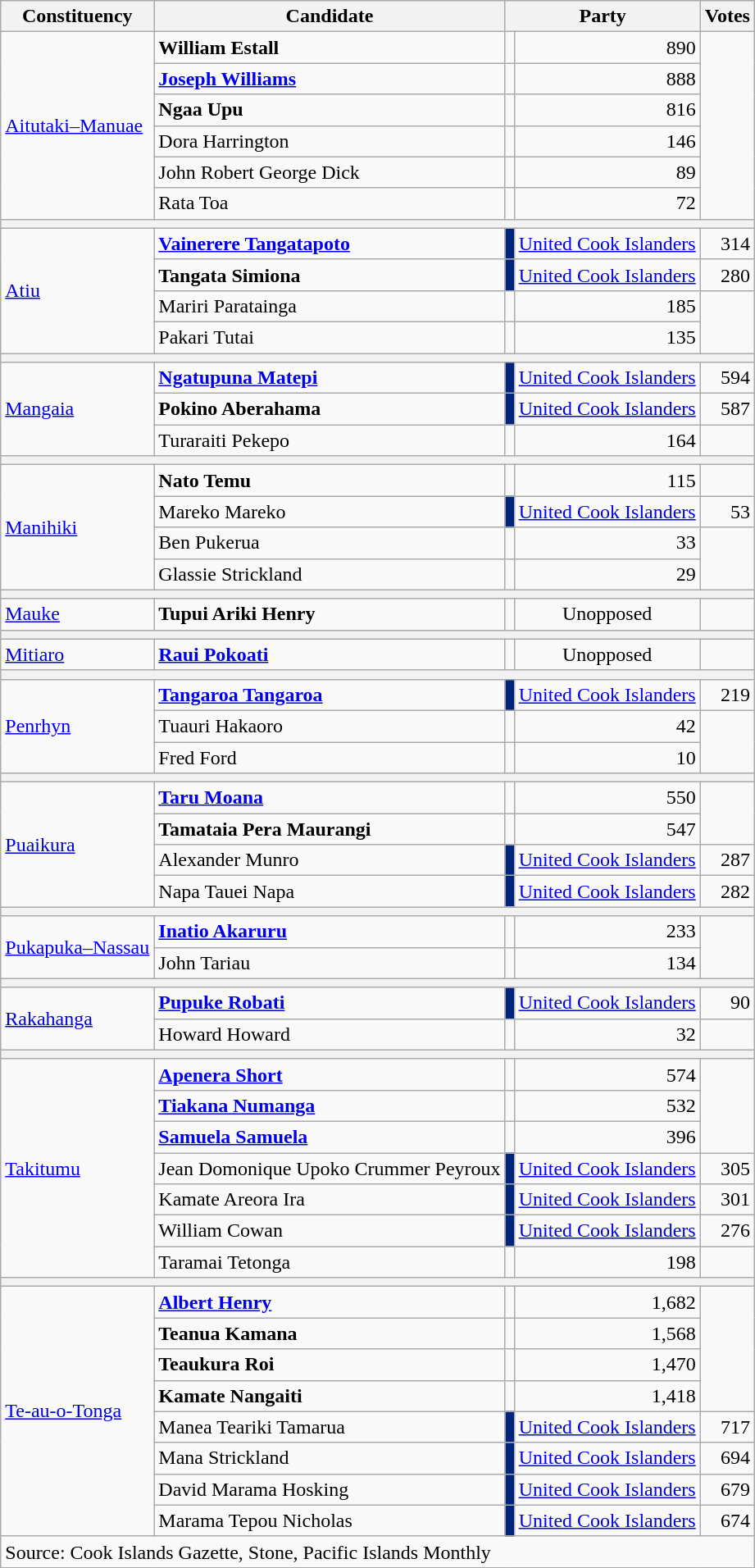<table class="wikitable" style=text-align:right>
<tr>
<th>Constituency</th>
<th>Candidate</th>
<th colspan=2>Party</th>
<th>Votes</th>
</tr>
<tr>
<td align=left rowspan=6><a href='#'>Aitutaki–Manuae</a></td>
<td align=left><strong>William Estall</strong></td>
<td></td>
<td>890</td>
</tr>
<tr>
<td align=left><strong><a href='#'>Joseph Williams</a></strong></td>
<td></td>
<td>888</td>
</tr>
<tr>
<td align=left><strong>Ngaa Upu</strong></td>
<td></td>
<td>816</td>
</tr>
<tr>
<td align=left>Dora Harrington</td>
<td></td>
<td>146</td>
</tr>
<tr>
<td align=left>John Robert George Dick</td>
<td></td>
<td>89</td>
</tr>
<tr>
<td align=left>Rata Toa</td>
<td></td>
<td>72</td>
</tr>
<tr>
<th colspan=5></th>
</tr>
<tr>
<td align=left rowspan=4><a href='#'>Atiu</a></td>
<td align=left><strong><a href='#'>Vainerere Tangatapoto</a></strong></td>
<td bgcolor=#00247d></td>
<td align=left><a href='#'>United Cook Islanders</a></td>
<td>314</td>
</tr>
<tr>
<td align=left><strong>Tangata Simiona</strong></td>
<td bgcolor=#00247d></td>
<td align=left><a href='#'>United Cook Islanders</a></td>
<td>280</td>
</tr>
<tr>
<td align=left>Mariri Paratainga</td>
<td></td>
<td>185</td>
</tr>
<tr>
<td align=left>Pakari Tutai</td>
<td></td>
<td>135</td>
</tr>
<tr>
<th colspan=5></th>
</tr>
<tr>
<td align=left rowspan=3><a href='#'>Mangaia</a></td>
<td align=left><strong><a href='#'>Ngatupuna Matepi</a></strong></td>
<td bgcolor=#00247d></td>
<td align=left><a href='#'>United Cook Islanders</a></td>
<td>594</td>
</tr>
<tr>
<td align=left><strong>Pokino Aberahama</strong></td>
<td bgcolor=#00247d></td>
<td align=left><a href='#'>United Cook Islanders</a></td>
<td>587</td>
</tr>
<tr>
<td align=left>Turaraiti Pekepo</td>
<td></td>
<td>164</td>
</tr>
<tr>
<th colspan=5></th>
</tr>
<tr>
<td align=left rowspan=4><a href='#'>Manihiki</a></td>
<td align=left><strong>Nato Temu</strong></td>
<td></td>
<td>115</td>
</tr>
<tr>
<td align=left>Mareko Mareko</td>
<td bgcolor=#00247d></td>
<td align=left><a href='#'>United Cook Islanders</a></td>
<td>53</td>
</tr>
<tr>
<td align=left>Ben Pukerua</td>
<td></td>
<td>33</td>
</tr>
<tr>
<td align=left>Glassie Strickland</td>
<td></td>
<td>29</td>
</tr>
<tr>
<th colspan=5></th>
</tr>
<tr>
<td align=left><a href='#'>Mauke</a></td>
<td align=left><strong>Tupui Ariki Henry</strong></td>
<td></td>
<td align=center>Unopposed</td>
</tr>
<tr>
<th colspan=5></th>
</tr>
<tr>
<td align=left><a href='#'>Mitiaro</a></td>
<td align=left><strong><a href='#'>Raui Pokoati</a></strong></td>
<td></td>
<td align=center>Unopposed</td>
</tr>
<tr>
<th colspan=5></th>
</tr>
<tr>
<td align=left rowspan=3><a href='#'>Penrhyn</a></td>
<td align=left><strong><a href='#'>Tangaroa Tangaroa</a></strong></td>
<td bgcolor=#00247d></td>
<td align=left><a href='#'>United Cook Islanders</a></td>
<td>219</td>
</tr>
<tr>
<td align=left>Tuauri Hakaoro</td>
<td></td>
<td>42</td>
</tr>
<tr>
<td align=left>Fred Ford</td>
<td></td>
<td>10</td>
</tr>
<tr>
<th colspan=5></th>
</tr>
<tr>
<td align=left rowspan=4><a href='#'>Puaikura</a></td>
<td align=left><strong><a href='#'>Taru Moana</a></strong></td>
<td></td>
<td>550</td>
</tr>
<tr>
<td align=left><strong>Tamataia Pera Maurangi</strong></td>
<td></td>
<td>547</td>
</tr>
<tr>
<td align=left>Alexander Munro</td>
<td bgcolor=#00247d></td>
<td align=left><a href='#'>United Cook Islanders</a></td>
<td>287</td>
</tr>
<tr>
<td align=left>Napa Tauei Napa</td>
<td bgcolor=#00247d></td>
<td align=left><a href='#'>United Cook Islanders</a></td>
<td>282</td>
</tr>
<tr>
<th colspan=5></th>
</tr>
<tr>
<td align=left rowspan=2><a href='#'>Pukapuka–Nassau</a></td>
<td align=left><strong><a href='#'>Inatio Akaruru</a></strong></td>
<td></td>
<td>233</td>
</tr>
<tr>
<td align=left>John Tariau</td>
<td></td>
<td>134</td>
</tr>
<tr>
<th colspan=5></th>
</tr>
<tr>
<td align=left rowspan=2><a href='#'>Rakahanga</a></td>
<td align=left><strong><a href='#'>Pupuke Robati</a></strong></td>
<td bgcolor=#00247d></td>
<td align=left><a href='#'>United Cook Islanders</a></td>
<td>90</td>
</tr>
<tr>
<td align=left>Howard Howard</td>
<td></td>
<td>32</td>
</tr>
<tr>
<th colspan=5></th>
</tr>
<tr>
<td align=left rowspan=7><a href='#'>Takitumu</a></td>
<td align=left><strong><a href='#'>Apenera Short</a></strong></td>
<td></td>
<td>574</td>
</tr>
<tr>
<td align=left><strong><a href='#'>Tiakana Numanga</a></strong></td>
<td></td>
<td>532</td>
</tr>
<tr>
<td align=left><strong><a href='#'>Samuela Samuela</a></strong></td>
<td></td>
<td>396</td>
</tr>
<tr>
<td align=left>Jean Domonique Upoko Crummer Peyroux</td>
<td bgcolor=#00247d></td>
<td align=left><a href='#'>United Cook Islanders</a></td>
<td>305</td>
</tr>
<tr>
<td align=left>Kamate Areora Ira</td>
<td bgcolor=#00247d></td>
<td align=left><a href='#'>United Cook Islanders</a></td>
<td>301</td>
</tr>
<tr>
<td align=left>William Cowan</td>
<td bgcolor=#00247d></td>
<td align=left><a href='#'>United Cook Islanders</a></td>
<td>276</td>
</tr>
<tr>
<td align=left>Taramai Tetonga</td>
<td></td>
<td>198</td>
</tr>
<tr>
<th colspan=5></th>
</tr>
<tr>
<td align=left rowspan=8><a href='#'>Te-au-o-Tonga</a></td>
<td align=left><strong><a href='#'>Albert Henry</a></strong></td>
<td></td>
<td>1,682</td>
</tr>
<tr>
<td align=left><strong>Teanua Kamana</strong></td>
<td></td>
<td>1,568</td>
</tr>
<tr>
<td align=left><strong>Teaukura Roi</strong></td>
<td></td>
<td>1,470</td>
</tr>
<tr>
<td align=left><strong>Kamate Nangaiti</strong></td>
<td></td>
<td>1,418</td>
</tr>
<tr>
<td align=left>Manea Teariki Tamarua</td>
<td bgcolor=#00247d></td>
<td align=left><a href='#'>United Cook Islanders</a></td>
<td>717</td>
</tr>
<tr>
<td align=left>Mana Strickland</td>
<td bgcolor=#00247d></td>
<td align=left><a href='#'>United Cook Islanders</a></td>
<td>694</td>
</tr>
<tr>
<td align=left>David Marama Hosking</td>
<td bgcolor=#00247d></td>
<td align=left><a href='#'>United Cook Islanders</a></td>
<td>679</td>
</tr>
<tr>
<td align=left>Marama Tepou Nicholas</td>
<td bgcolor=#00247d></td>
<td align=left><a href='#'>United Cook Islanders</a></td>
<td>674</td>
</tr>
<tr>
<td align=left colspan=5>Source: Cook Islands Gazette, Stone, Pacific Islands Monthly</td>
</tr>
</table>
